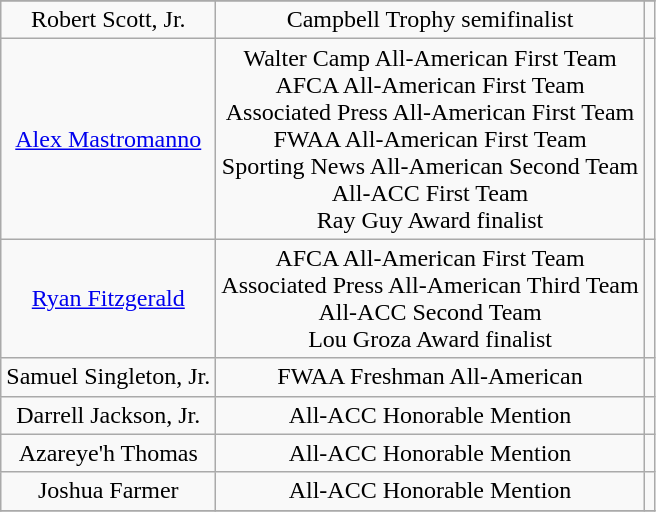<table class="wikitable sortable sortable" style="text-align: center">
<tr align=center>
</tr>
<tr>
<td>Robert Scott, Jr.</td>
<td>Campbell Trophy semifinalist</td>
<td></td>
</tr>
<tr>
<td><a href='#'>Alex Mastromanno</a></td>
<td>Walter Camp All-American First Team<br>AFCA All-American First Team<br>Associated Press All-American First Team<br>FWAA All-American First Team<br>Sporting News All-American Second Team<br>All-ACC First Team<br>Ray Guy Award finalist</td>
<td></td>
</tr>
<tr>
<td><a href='#'>Ryan Fitzgerald</a></td>
<td>AFCA All-American First Team<br>Associated Press All-American Third Team<br>All-ACC Second Team<br>Lou Groza Award finalist</td>
<td></td>
</tr>
<tr>
<td>Samuel Singleton, Jr.</td>
<td>FWAA Freshman All-American</td>
<td></td>
</tr>
<tr>
<td>Darrell Jackson, Jr.</td>
<td>All-ACC Honorable Mention</td>
<td></td>
</tr>
<tr>
<td>Azareye'h Thomas</td>
<td>All-ACC Honorable Mention</td>
<td></td>
</tr>
<tr>
<td>Joshua Farmer</td>
<td>All-ACC Honorable Mention</td>
<td></td>
</tr>
<tr>
</tr>
</table>
